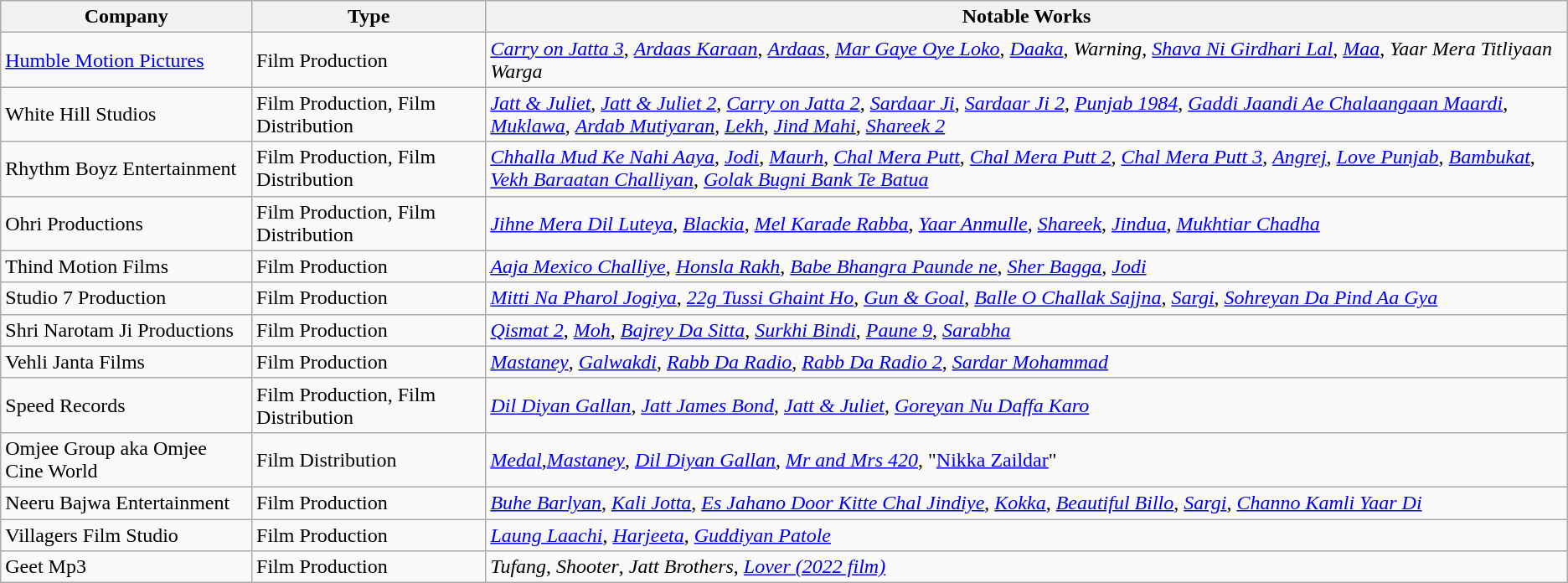<table class="wikitable">
<tr>
<th>Company</th>
<th>Type</th>
<th>Notable Works</th>
</tr>
<tr>
<td><a href='#'>Humble Motion Pictures</a></td>
<td>Film Production</td>
<td><em><a href='#'>Carry on Jatta 3</a></em>, <em><a href='#'>Ardaas Karaan</a></em>, <em><a href='#'>Ardaas</a></em>, <em><a href='#'>Mar Gaye Oye Loko</a></em>, <em><a href='#'>Daaka</a></em>, <em>Warning</em>, <em><a href='#'>Shava Ni Girdhari Lal</a></em>, <em><a href='#'>Maa</a></em>, <em>Yaar Mera Titliyaan Warga</em></td>
</tr>
<tr>
<td>White Hill Studios</td>
<td>Film Production, Film Distribution</td>
<td><em><a href='#'>Jatt & Juliet</a></em>, <em><a href='#'>Jatt & Juliet 2</a></em>, <em><a href='#'>Carry on Jatta 2</a></em>, <em><a href='#'>Sardaar Ji</a></em>, <em><a href='#'>Sardaar Ji 2</a></em>, <em><a href='#'>Punjab 1984</a></em>, <em><a href='#'>Gaddi Jaandi Ae Chalaangaan Maardi</a></em>, <em><a href='#'>Muklawa</a></em>, <em><a href='#'>Ardab Mutiyaran</a></em>, <em><a href='#'>Lekh</a></em>, <em><a href='#'>Jind Mahi</a></em>, <em><a href='#'>Shareek 2</a></em></td>
</tr>
<tr>
<td>Rhythm Boyz Entertainment</td>
<td>Film Production, Film Distribution</td>
<td><em><a href='#'>Chhalla Mud Ke Nahi Aaya</a></em>, <em><a href='#'>Jodi</a></em>, <em><a href='#'>Maurh</a></em>, <em><a href='#'>Chal Mera Putt</a></em>, <em><a href='#'>Chal Mera Putt 2</a></em>, <em><a href='#'>Chal Mera Putt 3</a></em>, <em><a href='#'>Angrej</a></em>, <em><a href='#'>Love Punjab</a></em>, <em><a href='#'>Bambukat</a></em>, <em><a href='#'>Vekh Baraatan Challiyan</a></em>, <em><a href='#'>Golak Bugni Bank Te Batua</a></em></td>
</tr>
<tr>
<td>Ohri Productions</td>
<td>Film Production, Film Distribution</td>
<td><em><a href='#'>Jihne Mera Dil Luteya</a></em>, <em><a href='#'>Blackia</a></em>, <em><a href='#'>Mel Karade Rabba</a></em>, <em><a href='#'>Yaar Anmulle</a></em>, <em><a href='#'>Shareek</a></em>, <em><a href='#'>Jindua</a></em>,  <em><a href='#'>Mukhtiar Chadha</a></em></td>
</tr>
<tr>
<td>Thind Motion Films</td>
<td>Film Production</td>
<td><em><a href='#'>Aaja Mexico Challiye</a></em>, <em><a href='#'>Honsla Rakh</a></em>, <em><a href='#'>Babe Bhangra Paunde ne</a></em>, <em><a href='#'>Sher Bagga</a></em>, <em><a href='#'>Jodi</a></em></td>
</tr>
<tr>
<td>Studio 7 Production</td>
<td>Film Production</td>
<td><em><a href='#'>Mitti Na Pharol Jogiya</a></em>, <em><a href='#'>22g Tussi Ghaint Ho</a></em>, <em><a href='#'>Gun & Goal</a></em>, <em><a href='#'>Balle O Challak Sajjna</a></em>, <em><a href='#'>Sargi</a></em>, <em><a href='#'>Sohreyan Da Pind Aa Gya</a></em></td>
</tr>
<tr>
<td>Shri Narotam Ji Productions</td>
<td>Film Production</td>
<td><em><a href='#'>Qismat 2</a></em>, <em><a href='#'>Moh</a></em>, <em><a href='#'>Bajrey Da Sitta</a></em>, <em><a href='#'>Surkhi Bindi</a></em>, <em><a href='#'>Paune 9</a></em>, <em><a href='#'>Sarabha</a></em></td>
</tr>
<tr>
<td>Vehli Janta Films</td>
<td>Film Production</td>
<td><em><a href='#'>Mastaney</a></em>, <em><a href='#'>Galwakdi</a></em>, <em><a href='#'>Rabb Da Radio</a></em>, <em><a href='#'>Rabb Da Radio 2</a></em>, <em><a href='#'>Sardar Mohammad</a></em></td>
</tr>
<tr>
<td>Speed Records</td>
<td>Film Production, Film Distribution</td>
<td><em><a href='#'>Dil Diyan Gallan</a></em>, <em><a href='#'>Jatt James Bond</a></em>, <em><a href='#'>Jatt & Juliet</a></em>, <em><a href='#'>Goreyan Nu Daffa Karo</a></em></td>
</tr>
<tr>
<td>Omjee Group aka Omjee Cine World</td>
<td>Film Distribution</td>
<td><em><a href='#'>Medal</a></em>,<em><a href='#'>Mastaney</a></em>, <em><a href='#'>Dil Diyan Gallan</a></em>, <em><a href='#'>Mr and Mrs 420</a></em>, "<a href='#'>Nikka Zaildar</a>"</td>
</tr>
<tr>
<td>Neeru Bajwa Entertainment</td>
<td>Film Production</td>
<td><em><a href='#'>Buhe Barlyan</a></em>, <em><a href='#'>Kali Jotta</a></em>, <em><a href='#'>Es Jahano Door Kitte Chal Jindiye</a></em>, <em><a href='#'>Kokka</a></em>, <em><a href='#'>Beautiful Billo</a></em>, <em><a href='#'>Sargi</a></em>, <em><a href='#'>Channo Kamli Yaar Di</a></em></td>
</tr>
<tr>
<td>Villagers Film Studio</td>
<td>Film Production</td>
<td><em><a href='#'>Laung Laachi</a></em>, <em><a href='#'>Harjeeta</a></em>, <em><a href='#'>Guddiyan Patole</a></em></td>
</tr>
<tr>
<td>Geet Mp3</td>
<td>Film Production</td>
<td><em>Tufang</em>, <em>Shooter</em>, <em>Jatt Brothers</em>, <em><a href='#'>Lover (2022 film)</a></em></td>
</tr>
</table>
